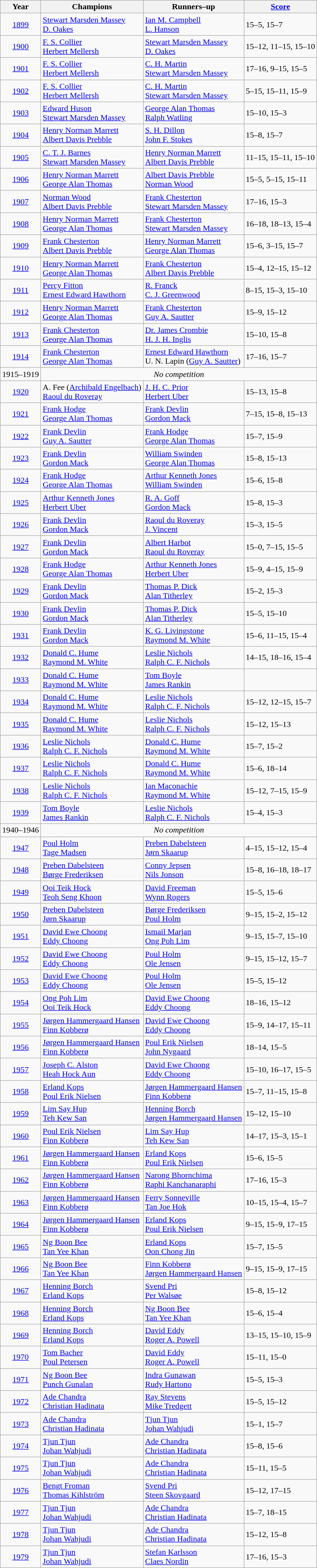<table class="wikitable sortable">
<tr>
<th><strong>Year</strong></th>
<th><strong>Champions</strong></th>
<th><strong>Runners–up</strong></th>
<th><strong><a href='#'>Score</a></strong></th>
</tr>
<tr>
<td align=center><a href='#'>1899</a></td>
<td> <a href='#'>Stewart Marsden Massey</a><br> <a href='#'>D. Oakes</a></td>
<td> <a href='#'>Ian M. Campbell</a><br> <a href='#'>L. Hanson</a></td>
<td>15–5, 15–7</td>
</tr>
<tr>
<td align=center><a href='#'>1900</a></td>
<td> <a href='#'>F. S. Collier</a><br> <a href='#'>Herbert Mellersh</a></td>
<td> <a href='#'>Stewart Marsden Massey</a><br> <a href='#'>D. Oakes</a></td>
<td>15–12, 11–15, 15–10</td>
</tr>
<tr>
<td align=center><a href='#'>1901</a></td>
<td> <a href='#'>F. S. Collier</a><br> <a href='#'>Herbert Mellersh</a></td>
<td> <a href='#'>C. H. Martin</a><br> <a href='#'>Stewart Marsden Massey</a></td>
<td>17–16, 9–15, 15–5</td>
</tr>
<tr>
<td align=center><a href='#'>1902</a></td>
<td> <a href='#'>F. S. Collier</a><br> <a href='#'>Herbert Mellersh</a></td>
<td> <a href='#'>C. H. Martin</a><br> <a href='#'>Stewart Marsden Massey</a></td>
<td>5–15, 15–11, 15–9</td>
</tr>
<tr>
<td align=center><a href='#'>1903</a></td>
<td> <a href='#'>Edward Huson</a><br> <a href='#'>Stewart Marsden Massey</a></td>
<td> <a href='#'>George Alan Thomas</a><br> <a href='#'>Ralph Watling</a></td>
<td>15–10, 15–3</td>
</tr>
<tr>
<td align=center><a href='#'>1904</a></td>
<td> <a href='#'>Henry Norman Marrett</a><br> <a href='#'>Albert Davis Prebble</a></td>
<td> <a href='#'>S. H. Dillon</a><br> <a href='#'>John F. Stokes</a></td>
<td>15–8, 15–7</td>
</tr>
<tr>
<td align=center><a href='#'>1905</a></td>
<td> <a href='#'>C. T. J. Barnes</a><br> <a href='#'>Stewart Marsden Massey</a></td>
<td> <a href='#'>Henry Norman Marrett</a><br> <a href='#'>Albert Davis Prebble</a></td>
<td>11–15, 15–11, 15–10</td>
</tr>
<tr>
<td align=center><a href='#'>1906</a></td>
<td> <a href='#'>Henry Norman Marrett</a><br> <a href='#'>George Alan Thomas</a></td>
<td> <a href='#'>Albert Davis Prebble</a><br> <a href='#'>Norman Wood</a></td>
<td>15–5, 5–15, 15–11</td>
</tr>
<tr>
<td align=center><a href='#'>1907</a></td>
<td> <a href='#'>Norman Wood</a><br> <a href='#'>Albert Davis Prebble</a></td>
<td> <a href='#'>Frank Chesterton</a><br> <a href='#'>Stewart Marsden Massey</a></td>
<td>17–16, 15–3</td>
</tr>
<tr>
<td align=center><a href='#'>1908</a></td>
<td> <a href='#'>Henry Norman Marrett</a><br> <a href='#'>George Alan Thomas</a></td>
<td> <a href='#'>Frank Chesterton</a><br> <a href='#'>Stewart Marsden Massey</a></td>
<td>16–18, 18–13, 15–4</td>
</tr>
<tr>
<td align=center><a href='#'>1909</a></td>
<td> <a href='#'>Frank Chesterton</a><br> <a href='#'>Albert Davis Prebble</a></td>
<td> <a href='#'>Henry Norman Marrett</a><br> <a href='#'>George Alan Thomas</a></td>
<td>15–6, 3–15, 15–7</td>
</tr>
<tr>
<td align=center><a href='#'>1910</a></td>
<td> <a href='#'>Henry Norman Marrett</a><br> <a href='#'>George Alan Thomas</a></td>
<td> <a href='#'>Frank Chesterton</a><br> <a href='#'>Albert Davis Prebble</a></td>
<td>15–4, 12–15, 15–12</td>
</tr>
<tr>
<td align=center><a href='#'>1911</a></td>
<td> <a href='#'>Percy Fitton</a><br> <a href='#'>Ernest Edward Hawthorn</a></td>
<td> <a href='#'>R. Franck</a><br> <a href='#'>C. J. Greenwood</a></td>
<td>8–15, 15–3, 15–10</td>
</tr>
<tr>
<td align=center><a href='#'>1912</a></td>
<td> <a href='#'>Henry Norman Marrett</a><br> <a href='#'>George Alan Thomas</a></td>
<td> <a href='#'>Frank Chesterton</a><br> <a href='#'>Guy A. Sautter</a></td>
<td>15–9, 15–12</td>
</tr>
<tr>
<td align=center><a href='#'>1913</a></td>
<td> <a href='#'>Frank Chesterton</a><br> <a href='#'>George Alan Thomas</a></td>
<td> <a href='#'>Dr. James Crombie</a><br> <a href='#'>H. J. H. Inglis</a></td>
<td>15–10, 15–8</td>
</tr>
<tr>
<td align=center><a href='#'>1914</a></td>
<td> <a href='#'>Frank Chesterton</a><br> <a href='#'>George Alan Thomas</a></td>
<td> <a href='#'>Ernest Edward Hawthorn</a><br> U. N. Lapin (<a href='#'>Guy A. Sautter</a>)</td>
<td>17–16, 15–7</td>
</tr>
<tr>
<td align=center>1915–1919</td>
<td colspan=3 align=center><em>No competition</em></td>
</tr>
<tr>
<td align=center><a href='#'>1920</a></td>
<td> A. Fee (<a href='#'>Archibald Engelbach</a>)<br> <a href='#'>Raoul du Roveray</a></td>
<td> <a href='#'>J. H. C. Prior</a><br> <a href='#'>Herbert Uber</a></td>
<td>15–13, 15–8</td>
</tr>
<tr>
<td align=center><a href='#'>1921</a></td>
<td> <a href='#'>Frank Hodge</a><br> <a href='#'>George Alan Thomas</a></td>
<td> <a href='#'>Frank Devlin</a><br> <a href='#'>Gordon Mack</a></td>
<td>7–15, 15–8, 15–13</td>
</tr>
<tr>
<td align=center><a href='#'>1922</a></td>
<td> <a href='#'>Frank Devlin</a><br> <a href='#'>Guy A. Sautter</a></td>
<td> <a href='#'>Frank Hodge</a><br> <a href='#'>George Alan Thomas</a></td>
<td>15–7, 15–9</td>
</tr>
<tr>
<td align=center><a href='#'>1923</a></td>
<td> <a href='#'>Frank Devlin</a><br> <a href='#'>Gordon Mack</a></td>
<td> <a href='#'>William Swinden</a><br> <a href='#'>George Alan Thomas</a></td>
<td>15–8, 15–13</td>
</tr>
<tr>
<td align=center><a href='#'>1924</a></td>
<td> <a href='#'>Frank Hodge</a><br> <a href='#'>George Alan Thomas</a></td>
<td> <a href='#'>Arthur Kenneth Jones</a><br> <a href='#'>William Swinden</a></td>
<td>15–6, 15–8</td>
</tr>
<tr>
<td align=center><a href='#'>1925</a></td>
<td> <a href='#'>Arthur Kenneth Jones</a><br> <a href='#'>Herbert Uber</a></td>
<td> <a href='#'>R. A. Goff</a><br> <a href='#'>Gordon Mack</a></td>
<td>15–8, 15–3</td>
</tr>
<tr>
<td align=center><a href='#'>1926</a></td>
<td> <a href='#'>Frank Devlin</a><br> <a href='#'>Gordon Mack</a></td>
<td> <a href='#'>Raoul du Roveray</a><br> <a href='#'>J. Vincent</a></td>
<td>15–3, 15–5</td>
</tr>
<tr>
<td align=center><a href='#'>1927</a></td>
<td> <a href='#'>Frank Devlin</a><br> <a href='#'>Gordon Mack</a></td>
<td> <a href='#'>Albert Harbot</a><br> <a href='#'>Raoul du Roveray</a></td>
<td>15–0, 7–15, 15–5</td>
</tr>
<tr>
<td align=center><a href='#'>1928</a></td>
<td> <a href='#'>Frank Hodge</a><br> <a href='#'>George Alan Thomas</a></td>
<td> <a href='#'>Arthur Kenneth Jones</a><br> <a href='#'>Herbert Uber</a></td>
<td>15–9, 4–15, 15–9</td>
</tr>
<tr>
<td align=center><a href='#'>1929</a></td>
<td> <a href='#'>Frank Devlin</a><br> <a href='#'>Gordon Mack</a></td>
<td> <a href='#'>Thomas P. Dick</a><br> <a href='#'>Alan Titherley</a></td>
<td>15–2, 15–3</td>
</tr>
<tr>
<td align=center><a href='#'>1930</a></td>
<td> <a href='#'>Frank Devlin</a><br> <a href='#'>Gordon Mack</a></td>
<td> <a href='#'>Thomas P. Dick</a><br> <a href='#'>Alan Titherley</a></td>
<td>15–5, 15–10</td>
</tr>
<tr>
<td align=center><a href='#'>1931</a></td>
<td> <a href='#'>Frank Devlin</a><br> <a href='#'>Gordon Mack</a></td>
<td> <a href='#'>K. G. Livingstone</a><br> <a href='#'>Raymond M. White</a></td>
<td>15–6, 11–15, 15–4</td>
</tr>
<tr>
<td align=center><a href='#'>1932</a></td>
<td> <a href='#'>Donald C. Hume</a><br> <a href='#'>Raymond M. White</a></td>
<td> <a href='#'>Leslie Nichols</a><br> <a href='#'>Ralph C. F. Nichols</a></td>
<td>14–15, 18–16, 15–4</td>
</tr>
<tr>
<td align=center><a href='#'>1933</a></td>
<td> <a href='#'>Donald C. Hume</a><br> <a href='#'>Raymond M. White</a></td>
<td> <a href='#'>Tom Boyle</a><br> <a href='#'>James Rankin</a></td>
<td></td>
</tr>
<tr>
<td align=center><a href='#'>1934</a></td>
<td> <a href='#'>Donald C. Hume</a><br> <a href='#'>Raymond M. White</a></td>
<td> <a href='#'>Leslie Nichols</a><br> <a href='#'>Ralph C. F. Nichols</a></td>
<td>15–12, 12–15, 15–7</td>
</tr>
<tr>
<td align=center><a href='#'>1935</a></td>
<td> <a href='#'>Donald C. Hume</a><br> <a href='#'>Raymond M. White</a></td>
<td> <a href='#'>Leslie Nichols</a><br> <a href='#'>Ralph C. F. Nichols</a></td>
<td>15–12, 15–13</td>
</tr>
<tr>
<td align=center><a href='#'>1936</a></td>
<td> <a href='#'>Leslie Nichols</a><br> <a href='#'>Ralph C. F. Nichols</a></td>
<td> <a href='#'>Donald C. Hume</a><br> <a href='#'>Raymond M. White</a></td>
<td>15–7, 15–2</td>
</tr>
<tr>
<td align=center><a href='#'>1937</a></td>
<td> <a href='#'>Leslie Nichols</a><br> <a href='#'>Ralph C. F. Nichols</a></td>
<td> <a href='#'>Donald C. Hume</a><br> <a href='#'>Raymond M. White</a></td>
<td>15–6, 18–14</td>
</tr>
<tr>
<td align=center><a href='#'>1938</a></td>
<td> <a href='#'>Leslie Nichols</a><br> <a href='#'>Ralph C. F. Nichols</a></td>
<td> <a href='#'>Ian Maconachie</a><br> <a href='#'>Raymond M. White</a></td>
<td>15–12, 7–15, 15–9</td>
</tr>
<tr>
<td align=center><a href='#'>1939</a></td>
<td> <a href='#'>Tom Boyle</a><br> <a href='#'>James Rankin</a></td>
<td> <a href='#'>Leslie Nichols</a><br> <a href='#'>Ralph C. F. Nichols</a></td>
<td>15–4, 15–3</td>
</tr>
<tr>
<td align=center>1940–1946</td>
<td colspan=3 align=center><em>No competition</em></td>
</tr>
<tr>
<td align=center><a href='#'>1947</a></td>
<td> <a href='#'>Poul Holm</a><br> <a href='#'>Tage Madsen</a></td>
<td> <a href='#'>Preben Dabelsteen</a><br> <a href='#'>Jørn Skaarup</a></td>
<td>4–15, 15–12, 15–4</td>
</tr>
<tr>
<td align=center><a href='#'>1948</a></td>
<td> <a href='#'>Preben Dabelsteen</a><br> <a href='#'>Børge Frederiksen</a></td>
<td> <a href='#'>Conny Jepsen</a><br> <a href='#'>Nils Jonson</a></td>
<td>15–8, 16–18, 18–17</td>
</tr>
<tr>
<td align=center><a href='#'>1949</a></td>
<td> <a href='#'>Ooi Teik Hock</a><br> <a href='#'>Teoh Seng Khoon</a></td>
<td> <a href='#'>David Freeman</a><br> <a href='#'>Wynn Rogers</a></td>
<td>15–5, 15–6</td>
</tr>
<tr>
<td align=center><a href='#'>1950</a></td>
<td> <a href='#'>Preben Dabelsteen</a><br> <a href='#'>Jørn Skaarup</a></td>
<td> <a href='#'>Børge Frederiksen</a><br> <a href='#'>Poul Holm</a></td>
<td>9–15, 15–2, 15–12</td>
</tr>
<tr>
<td align=center><a href='#'>1951</a></td>
<td> <a href='#'>David Ewe Choong</a><br> <a href='#'>Eddy Choong</a></td>
<td> <a href='#'>Ismail Marjan</a><br> <a href='#'>Ong Poh Lim</a></td>
<td>9–15, 15–7, 15–10</td>
</tr>
<tr>
<td align=center><a href='#'>1952</a></td>
<td> <a href='#'>David Ewe Choong</a><br> <a href='#'>Eddy Choong</a></td>
<td> <a href='#'>Poul Holm</a><br> <a href='#'>Ole Jensen</a></td>
<td>9–15, 15–12, 15–7</td>
</tr>
<tr>
<td align=center><a href='#'>1953</a></td>
<td> <a href='#'>David Ewe Choong</a><br> <a href='#'>Eddy Choong</a></td>
<td> <a href='#'>Poul Holm</a><br> <a href='#'>Ole Jensen</a></td>
<td>15–5, 15–12</td>
</tr>
<tr>
<td align=center><a href='#'>1954</a></td>
<td> <a href='#'>Ong Poh Lim</a><br> <a href='#'>Ooi Teik Hock</a></td>
<td> <a href='#'>David Ewe Choong</a><br> <a href='#'>Eddy Choong</a></td>
<td>18–16, 15–12</td>
</tr>
<tr>
<td align=center><a href='#'>1955</a></td>
<td> <a href='#'>Jørgen Hammergaard Hansen</a><br> <a href='#'>Finn Kobberø</a></td>
<td> <a href='#'>David Ewe Choong</a><br> <a href='#'>Eddy Choong</a></td>
<td>15–9, 14–17, 15–11</td>
</tr>
<tr>
<td align=center><a href='#'>1956</a></td>
<td> <a href='#'>Jørgen Hammergaard Hansen</a><br> <a href='#'>Finn Kobberø</a></td>
<td> <a href='#'>Poul Erik Nielsen</a><br> <a href='#'>John Nygaard</a></td>
<td>18–14, 15–5</td>
</tr>
<tr>
<td align=center><a href='#'>1957</a></td>
<td> <a href='#'>Joseph C. Alston</a><br> <a href='#'>Heah Hock Aun</a></td>
<td> <a href='#'>David Ewe Choong</a><br> <a href='#'>Eddy Choong</a></td>
<td>15–10, 16–17, 15–5</td>
</tr>
<tr>
<td align=center><a href='#'>1958</a></td>
<td> <a href='#'>Erland Kops</a><br> <a href='#'>Poul Erik Nielsen</a></td>
<td> <a href='#'>Jørgen Hammergaard Hansen</a><br> <a href='#'>Finn Kobberø</a></td>
<td>15–7, 11–15, 15–8</td>
</tr>
<tr>
<td align=center><a href='#'>1959</a></td>
<td> <a href='#'>Lim Say Hup</a><br> <a href='#'>Teh Kew San</a></td>
<td> <a href='#'>Henning Borch</a><br> <a href='#'>Jørgen Hammergaard Hansen</a></td>
<td>15–12, 15–10</td>
</tr>
<tr>
<td align=center><a href='#'>1960</a></td>
<td> <a href='#'>Poul Erik Nielsen</a><br> <a href='#'>Finn Kobberø</a></td>
<td> <a href='#'>Lim Say Hup</a><br> <a href='#'>Teh Kew San</a></td>
<td>14–17, 15–3, 15–1</td>
</tr>
<tr>
<td align=center><a href='#'>1961</a></td>
<td> <a href='#'>Jørgen Hammergaard Hansen</a><br> <a href='#'>Finn Kobberø</a></td>
<td> <a href='#'>Erland Kops</a><br> <a href='#'>Poul Erik Nielsen</a></td>
<td>15–6, 15–5</td>
</tr>
<tr>
<td align=center><a href='#'>1962</a></td>
<td> <a href='#'>Jørgen Hammergaard Hansen</a><br> <a href='#'>Finn Kobberø</a></td>
<td> <a href='#'>Narong Bhornchima</a><br> <a href='#'>Raphi Kanchanaraphi</a></td>
<td>17–16, 15–3</td>
</tr>
<tr>
<td align=center><a href='#'>1963</a></td>
<td> <a href='#'>Jørgen Hammergaard Hansen</a><br> <a href='#'>Finn Kobberø</a></td>
<td> <a href='#'>Ferry Sonneville</a><br> <a href='#'>Tan Joe Hok</a></td>
<td>10–15, 15–4, 15–7</td>
</tr>
<tr>
<td align=center><a href='#'>1964</a></td>
<td> <a href='#'>Jørgen Hammergaard Hansen</a><br> <a href='#'>Finn Kobberø</a></td>
<td> <a href='#'>Erland Kops</a><br> <a href='#'>Poul Erik Nielsen</a></td>
<td>9–15, 15–9, 17–15</td>
</tr>
<tr>
<td align=center><a href='#'>1965</a></td>
<td> <a href='#'>Ng Boon Bee</a><br> <a href='#'>Tan Yee Khan</a></td>
<td> <a href='#'>Erland Kops</a><br> <a href='#'>Oon Chong Jin</a></td>
<td>15–7, 15–5</td>
</tr>
<tr>
<td align=center><a href='#'>1966</a></td>
<td> <a href='#'>Ng Boon Bee</a><br> <a href='#'>Tan Yee Khan</a></td>
<td> <a href='#'>Finn Kobberø</a><br> <a href='#'>Jørgen Hammergaard Hansen</a></td>
<td>9–15, 15–9, 17–15</td>
</tr>
<tr>
<td align=center><a href='#'>1967</a></td>
<td> <a href='#'>Henning Borch</a><br> <a href='#'>Erland Kops</a></td>
<td> <a href='#'>Svend Pri</a><br> <a href='#'>Per Walsøe</a></td>
<td>15–8, 15–12</td>
</tr>
<tr>
<td align=center><a href='#'>1968</a></td>
<td> <a href='#'>Henning Borch</a><br> <a href='#'>Erland Kops</a></td>
<td> <a href='#'>Ng Boon Bee</a><br> <a href='#'>Tan Yee Khan</a></td>
<td>15–6, 15–4</td>
</tr>
<tr>
<td align=center><a href='#'>1969</a></td>
<td> <a href='#'>Henning Borch</a><br> <a href='#'>Erland Kops</a></td>
<td> <a href='#'>David Eddy</a><br> <a href='#'>Roger A. Powell</a></td>
<td>13–15, 15–10, 15–9</td>
</tr>
<tr>
<td align=center><a href='#'>1970</a></td>
<td> <a href='#'>Tom Bacher</a><br> <a href='#'>Poul Petersen</a></td>
<td> <a href='#'>David Eddy</a><br> <a href='#'>Roger A. Powell</a></td>
<td>15–11, 15–0</td>
</tr>
<tr>
<td align=center><a href='#'>1971</a></td>
<td> <a href='#'>Ng Boon Bee</a><br> <a href='#'>Punch Gunalan</a></td>
<td> <a href='#'>Indra Gunawan</a><br> <a href='#'>Rudy Hartono</a></td>
<td>15–5, 15–3</td>
</tr>
<tr>
<td align=center><a href='#'>1972</a></td>
<td> <a href='#'>Ade Chandra</a><br> <a href='#'>Christian Hadinata</a></td>
<td> <a href='#'>Ray Stevens</a><br> <a href='#'>Mike Tredgett</a></td>
<td>15–5, 15–12</td>
</tr>
<tr>
<td align=center><a href='#'>1973</a></td>
<td> <a href='#'>Ade Chandra</a><br> <a href='#'>Christian Hadinata</a></td>
<td> <a href='#'>Tjun Tjun</a><br> <a href='#'>Johan Wahjudi</a></td>
<td>15–1, 15–7</td>
</tr>
<tr>
<td align=center><a href='#'>1974</a></td>
<td> <a href='#'>Tjun Tjun</a><br> <a href='#'>Johan Wahjudi</a></td>
<td> <a href='#'>Ade Chandra</a><br> <a href='#'>Christian Hadinata</a></td>
<td>15–8, 15–6</td>
</tr>
<tr>
<td align=center><a href='#'>1975</a></td>
<td> <a href='#'>Tjun Tjun</a><br> <a href='#'>Johan Wahjudi</a></td>
<td> <a href='#'>Ade Chandra</a><br> <a href='#'>Christian Hadinata</a></td>
<td>15–11, 15–5</td>
</tr>
<tr>
<td align=center><a href='#'>1976</a></td>
<td> <a href='#'>Bengt Froman</a><br> <a href='#'>Thomas Kihlström</a></td>
<td> <a href='#'>Svend Pri</a><br> <a href='#'>Steen Skovgaard</a></td>
<td>15–12, 17–15</td>
</tr>
<tr>
<td align=center><a href='#'>1977</a></td>
<td> <a href='#'>Tjun Tjun</a><br> <a href='#'>Johan Wahjudi</a></td>
<td> <a href='#'>Ade Chandra</a><br> <a href='#'>Christian Hadinata</a></td>
<td>15–7, 18–15</td>
</tr>
<tr>
<td align=center><a href='#'>1978</a></td>
<td> <a href='#'>Tjun Tjun</a><br> <a href='#'>Johan Wahjudi</a></td>
<td> <a href='#'>Ade Chandra</a><br> <a href='#'>Christian Hadinata</a></td>
<td>15–12, 15–8</td>
</tr>
<tr>
<td align=center><a href='#'>1979</a></td>
<td> <a href='#'>Tjun Tjun</a><br> <a href='#'>Johan Wahjudi</a></td>
<td> <a href='#'>Stefan Karlsson</a><br> <a href='#'>Claes Nordin</a></td>
<td>17–16, 15–3</td>
</tr>
</table>
